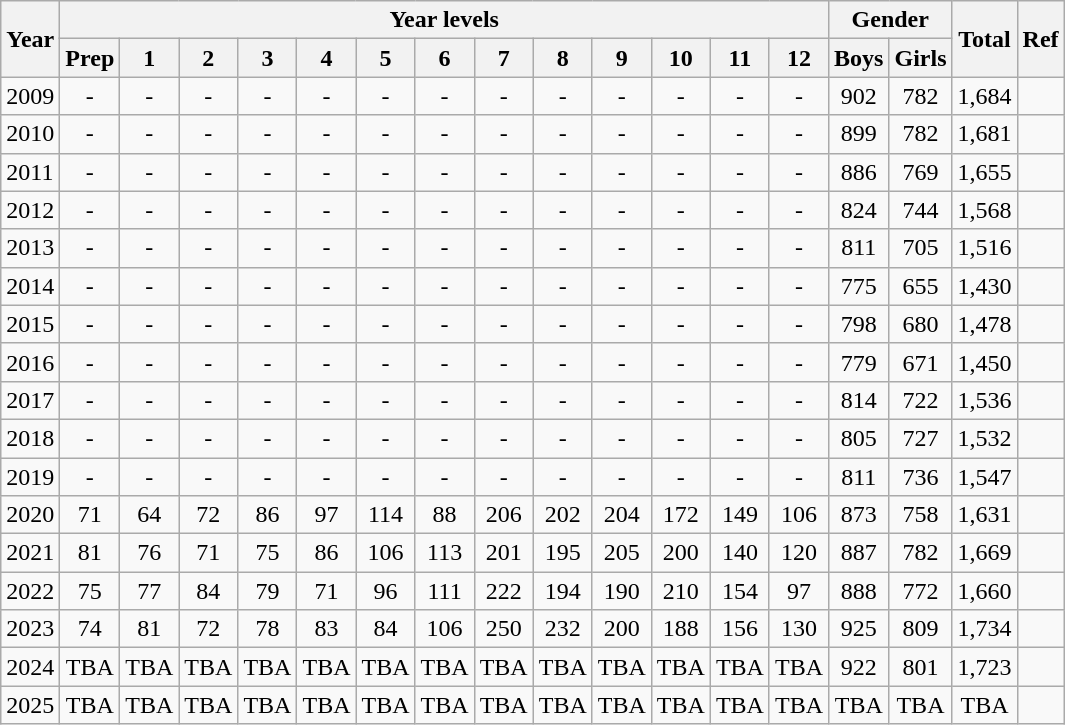<table class="wikitable sortable">
<tr>
<th rowspan=2>Year</th>
<th colspan=13>Year levels</th>
<th colspan=2>Gender</th>
<th rowspan=2>Total</th>
<th rowspan=2>Ref</th>
</tr>
<tr>
<th>Prep</th>
<th>1</th>
<th>2</th>
<th>3</th>
<th>4</th>
<th>5</th>
<th>6</th>
<th>7</th>
<th>8</th>
<th>9</th>
<th>10</th>
<th>11</th>
<th>12</th>
<th>Boys</th>
<th>Girls</th>
</tr>
<tr>
<td>2009</td>
<td style="text-align:center">-</td>
<td style="text-align:center">-</td>
<td style="text-align:center">-</td>
<td style="text-align:center">-</td>
<td style="text-align:center">-</td>
<td style="text-align:center">-</td>
<td style="text-align:center">-</td>
<td style="text-align:center">-</td>
<td style="text-align:center">-</td>
<td style="text-align:center">-</td>
<td style="text-align:center">-</td>
<td style="text-align:center">-</td>
<td style="text-align:center">-</td>
<td style="text-align:center">902</td>
<td style="text-align:center">782</td>
<td style="text-align:center">1,684</td>
<td></td>
</tr>
<tr>
<td>2010</td>
<td style="text-align:center">-</td>
<td style="text-align:center">-</td>
<td style="text-align:center">-</td>
<td style="text-align:center">-</td>
<td style="text-align:center">-</td>
<td style="text-align:center">-</td>
<td style="text-align:center">-</td>
<td style="text-align:center">-</td>
<td style="text-align:center">-</td>
<td style="text-align:center">-</td>
<td style="text-align:center">-</td>
<td style="text-align:center">-</td>
<td style="text-align:center">-</td>
<td style="text-align:center">899</td>
<td style="text-align:center">782</td>
<td style="text-align:center">1,681</td>
<td></td>
</tr>
<tr>
<td>2011</td>
<td style="text-align:center">-</td>
<td style="text-align:center">-</td>
<td style="text-align:center">-</td>
<td style="text-align:center">-</td>
<td style="text-align:center">-</td>
<td style="text-align:center">-</td>
<td style="text-align:center">-</td>
<td style="text-align:center">-</td>
<td style="text-align:center">-</td>
<td style="text-align:center">-</td>
<td style="text-align:center">-</td>
<td style="text-align:center">-</td>
<td style="text-align:center">-</td>
<td style="text-align:center">886</td>
<td style="text-align:center">769</td>
<td style="text-align:center">1,655</td>
<td></td>
</tr>
<tr>
<td>2012</td>
<td style="text-align:center">-</td>
<td style="text-align:center">-</td>
<td style="text-align:center">-</td>
<td style="text-align:center">-</td>
<td style="text-align:center">-</td>
<td style="text-align:center">-</td>
<td style="text-align:center">-</td>
<td style="text-align:center">-</td>
<td style="text-align:center">-</td>
<td style="text-align:center">-</td>
<td style="text-align:center">-</td>
<td style="text-align:center">-</td>
<td style="text-align:center">-</td>
<td style="text-align:center">824</td>
<td style="text-align:center">744</td>
<td style="text-align:center">1,568</td>
<td></td>
</tr>
<tr>
<td>2013</td>
<td style="text-align:center">-</td>
<td style="text-align:center">-</td>
<td style="text-align:center">-</td>
<td style="text-align:center">-</td>
<td style="text-align:center">-</td>
<td style="text-align:center">-</td>
<td style="text-align:center">-</td>
<td style="text-align:center">-</td>
<td style="text-align:center">-</td>
<td style="text-align:center">-</td>
<td style="text-align:center">-</td>
<td style="text-align:center">-</td>
<td style="text-align:center">-</td>
<td style="text-align:center">811</td>
<td style="text-align:center">705</td>
<td style="text-align:center">1,516</td>
<td></td>
</tr>
<tr>
<td>2014</td>
<td style="text-align:center">-</td>
<td style="text-align:center">-</td>
<td style="text-align:center">-</td>
<td style="text-align:center">-</td>
<td style="text-align:center">-</td>
<td style="text-align:center">-</td>
<td style="text-align:center">-</td>
<td style="text-align:center">-</td>
<td style="text-align:center">-</td>
<td style="text-align:center">-</td>
<td style="text-align:center">-</td>
<td style="text-align:center">-</td>
<td style="text-align:center">-</td>
<td style="text-align:center">775</td>
<td style="text-align:center">655</td>
<td style="text-align:center">1,430</td>
<td></td>
</tr>
<tr>
<td>2015</td>
<td style="text-align:center">-</td>
<td style="text-align:center">-</td>
<td style="text-align:center">-</td>
<td style="text-align:center">-</td>
<td style="text-align:center">-</td>
<td style="text-align:center">-</td>
<td style="text-align:center">-</td>
<td style="text-align:center">-</td>
<td style="text-align:center">-</td>
<td style="text-align:center">-</td>
<td style="text-align:center">-</td>
<td style="text-align:center">-</td>
<td style="text-align:center">-</td>
<td style="text-align:center">798</td>
<td style="text-align:center">680</td>
<td style="text-align:center">1,478</td>
<td></td>
</tr>
<tr>
<td>2016</td>
<td style="text-align:center">-</td>
<td style="text-align:center">-</td>
<td style="text-align:center">-</td>
<td style="text-align:center">-</td>
<td style="text-align:center">-</td>
<td style="text-align:center">-</td>
<td style="text-align:center">-</td>
<td style="text-align:center">-</td>
<td style="text-align:center">-</td>
<td style="text-align:center">-</td>
<td style="text-align:center">-</td>
<td style="text-align:center">-</td>
<td style="text-align:center">-</td>
<td style="text-align:center">779</td>
<td style="text-align:center">671</td>
<td style="text-align:center">1,450</td>
<td></td>
</tr>
<tr>
<td>2017</td>
<td style="text-align:center">-</td>
<td style="text-align:center">-</td>
<td style="text-align:center">-</td>
<td style="text-align:center">-</td>
<td style="text-align:center">-</td>
<td style="text-align:center">-</td>
<td style="text-align:center">-</td>
<td style="text-align:center">-</td>
<td style="text-align:center">-</td>
<td style="text-align:center">-</td>
<td style="text-align:center">-</td>
<td style="text-align:center">-</td>
<td style="text-align:center">-</td>
<td style="text-align:center">814</td>
<td style="text-align:center">722</td>
<td style="text-align:center">1,536</td>
<td></td>
</tr>
<tr>
<td>2018</td>
<td style="text-align:center">-</td>
<td style="text-align:center">-</td>
<td style="text-align:center">-</td>
<td style="text-align:center">-</td>
<td style="text-align:center">-</td>
<td style="text-align:center">-</td>
<td style="text-align:center">-</td>
<td style="text-align:center">-</td>
<td style="text-align:center">-</td>
<td style="text-align:center">-</td>
<td style="text-align:center">-</td>
<td style="text-align:center">-</td>
<td style="text-align:center">-</td>
<td style="text-align:center">805</td>
<td style="text-align:center">727</td>
<td style="text-align:center">1,532</td>
<td></td>
</tr>
<tr>
<td>2019</td>
<td style="text-align:center">-</td>
<td style="text-align:center">-</td>
<td style="text-align:center">-</td>
<td style="text-align:center">-</td>
<td style="text-align:center">-</td>
<td style="text-align:center">-</td>
<td style="text-align:center">-</td>
<td style="text-align:center">-</td>
<td style="text-align:center">-</td>
<td style="text-align:center">-</td>
<td style="text-align:center">-</td>
<td style="text-align:center">-</td>
<td style="text-align:center">-</td>
<td style="text-align:center">811</td>
<td style="text-align:center">736</td>
<td style="text-align:center">1,547</td>
<td></td>
</tr>
<tr>
<td>2020</td>
<td style="text-align:center">71</td>
<td style="text-align:center">64</td>
<td style="text-align:center">72</td>
<td style="text-align:center">86</td>
<td style="text-align:center">97</td>
<td style="text-align:center">114</td>
<td style="text-align:center">88</td>
<td style="text-align:center">206</td>
<td style="text-align:center">202</td>
<td style="text-align:center">204</td>
<td style="text-align:center">172</td>
<td style="text-align:center">149</td>
<td style="text-align:center">106</td>
<td style="text-align:center">873</td>
<td style="text-align:center">758</td>
<td style="text-align:center">1,631</td>
<td></td>
</tr>
<tr>
<td>2021</td>
<td style="text-align:center">81</td>
<td style="text-align:center">76</td>
<td style="text-align:center">71</td>
<td style="text-align:center">75</td>
<td style="text-align:center">86</td>
<td style="text-align:center">106</td>
<td style="text-align:center">113</td>
<td style="text-align:center">201</td>
<td style="text-align:center">195</td>
<td style="text-align:center">205</td>
<td style="text-align:center">200</td>
<td style="text-align:center">140</td>
<td style="text-align:center">120</td>
<td style="text-align:center">887</td>
<td style="text-align:center">782</td>
<td style="text-align:center">1,669</td>
<td></td>
</tr>
<tr>
<td>2022</td>
<td style="text-align:center">75</td>
<td style="text-align:center">77</td>
<td style="text-align:center">84</td>
<td style="text-align:center">79</td>
<td style="text-align:center">71</td>
<td style="text-align:center">96</td>
<td style="text-align:center">111</td>
<td style="text-align:center">222</td>
<td style="text-align:center">194</td>
<td style="text-align:center">190</td>
<td style="text-align:center">210</td>
<td style="text-align:center">154</td>
<td style="text-align:center">97</td>
<td style="text-align:center">888</td>
<td style="text-align:center">772</td>
<td style="text-align:center">1,660</td>
<td></td>
</tr>
<tr>
<td>2023</td>
<td style="text-align:center">74</td>
<td style="text-align:center">81</td>
<td style="text-align:center">72</td>
<td style="text-align:center">78</td>
<td style="text-align:center">83</td>
<td style="text-align:center">84</td>
<td style="text-align:center">106</td>
<td style="text-align:center">250</td>
<td style="text-align:center">232</td>
<td style="text-align:center">200</td>
<td style="text-align:center">188</td>
<td style="text-align:center">156</td>
<td style="text-align:center">130</td>
<td style="text-align:center">925</td>
<td style="text-align:center">809</td>
<td style="text-align:center">1,734</td>
<td></td>
</tr>
<tr>
<td>2024</td>
<td style="text-align:center">TBA</td>
<td style="text-align:center">TBA</td>
<td style="text-align:center">TBA</td>
<td style="text-align:center">TBA</td>
<td style="text-align:center">TBA</td>
<td style="text-align:center">TBA</td>
<td style="text-align:center">TBA</td>
<td style="text-align:center">TBA</td>
<td style="text-align:center">TBA</td>
<td style="text-align:center">TBA</td>
<td style="text-align:center">TBA</td>
<td style="text-align:center">TBA</td>
<td style="text-align:center">TBA</td>
<td style="text-align:center">922</td>
<td style="text-align:center">801</td>
<td style="text-align:center">1,723</td>
<td></td>
</tr>
<tr>
<td>2025</td>
<td style="text-align:center">TBA</td>
<td style="text-align:center">TBA</td>
<td style="text-align:center">TBA</td>
<td style="text-align:center">TBA</td>
<td style="text-align:center">TBA</td>
<td style="text-align:center">TBA</td>
<td style="text-align:center">TBA</td>
<td style="text-align:center">TBA</td>
<td style="text-align:center">TBA</td>
<td style="text-align:center">TBA</td>
<td style="text-align:center">TBA</td>
<td style="text-align:center">TBA</td>
<td style="text-align:center">TBA</td>
<td style="text-align:center">TBA</td>
<td style="text-align:center">TBA</td>
<td style="text-align:center">TBA</td>
<td></td>
</tr>
</table>
